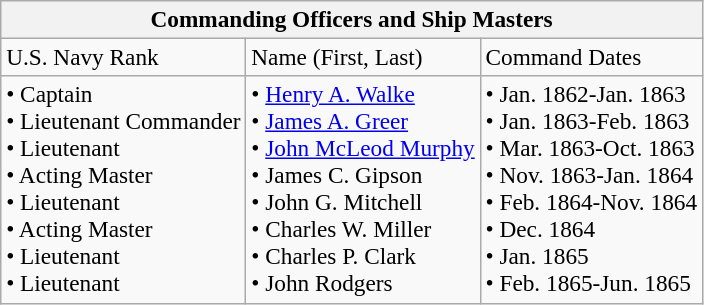<table class="wikitable" style="font-size:97%;">
<tr>
<th colspan="3">Commanding Officers and Ship Masters</th>
</tr>
<tr>
<td>U.S. Navy Rank</td>
<td>Name (First, Last)</td>
<td>Command Dates</td>
</tr>
<tr>
<td valign=top>• Captain<br>• Lieutenant Commander<br>• Lieutenant<br>• Acting Master<br>• Lieutenant<br>• Acting Master<br>• Lieutenant<br>• Lieutenant<br></td>
<td valign=top>• <a href='#'>Henry A. Walke</a><br>• <a href='#'>James A. Greer</a><br>• <a href='#'>John McLeod Murphy</a><br>• James C. Gipson<br>• John G. Mitchell<br>• Charles W. Miller<br>• Charles P. Clark<br>• John Rodgers<br></td>
<td valign=top>• Jan. 1862-Jan. 1863<br>• Jan. 1863-Feb. 1863<br>• Mar. 1863-Oct. 1863<br>• Nov. 1863-Jan. 1864<br>• Feb. 1864-Nov. 1864<br>• Dec. 1864<br>• Jan. 1865<br>• Feb. 1865-Jun. 1865<br></td>
</tr>
</table>
